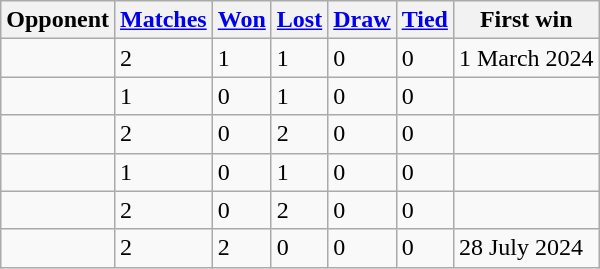<table class="wikitable plainrowheaders sortable">
<tr>
<th scope="col">Opponent</th>
<th scope="col"><a href='#'>Matches</a></th>
<th scope="col"><a href='#'>Won</a></th>
<th scope="col"><a href='#'>Lost</a></th>
<th scope="col"><a href='#'>Draw</a></th>
<th scope="col"><a href='#'>Tied</a></th>
<th scope="col">First win</th>
</tr>
<tr>
<td style="text-align:left;"></td>
<td>2</td>
<td>1</td>
<td>1</td>
<td>0</td>
<td>0</td>
<td>1 March 2024</td>
</tr>
<tr>
<td style="text-align:left;"></td>
<td>1</td>
<td>0</td>
<td>1</td>
<td>0</td>
<td>0</td>
<td></td>
</tr>
<tr>
<td style="text-align:left;"></td>
<td>2</td>
<td>0</td>
<td>2</td>
<td>0</td>
<td>0</td>
<td></td>
</tr>
<tr>
<td style="text-align:left;"></td>
<td>1</td>
<td>0</td>
<td>1</td>
<td>0</td>
<td>0</td>
<td></td>
</tr>
<tr>
<td style="text-align:left;"></td>
<td>2</td>
<td>0</td>
<td>2</td>
<td>0</td>
<td>0</td>
<td></td>
</tr>
<tr>
<td style="text-align:left;"></td>
<td>2</td>
<td>2</td>
<td>0</td>
<td>0</td>
<td>0</td>
<td>28 July 2024</td>
</tr>
</table>
